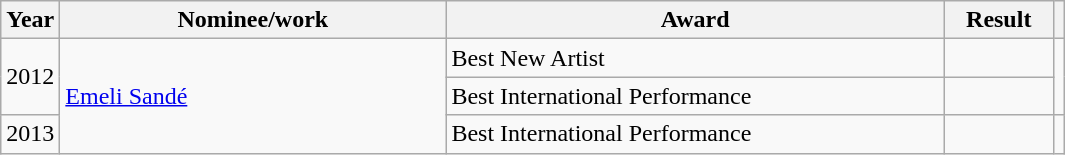<table class="wikitable">
<tr>
<th>Year</th>
<th width="250">Nominee/work</th>
<th width="325">Award</th>
<th width="65">Result</th>
<th></th>
</tr>
<tr>
<td rowspan="2">2012</td>
<td rowspan="3"><a href='#'>Emeli Sandé</a></td>
<td>Best New Artist</td>
<td></td>
<td rowspan="2" style="text-align:center;"></td>
</tr>
<tr>
<td>Best International Performance</td>
<td></td>
</tr>
<tr>
<td>2013</td>
<td>Best International Performance</td>
<td></td>
<td style="text-align:center;"></td>
</tr>
</table>
